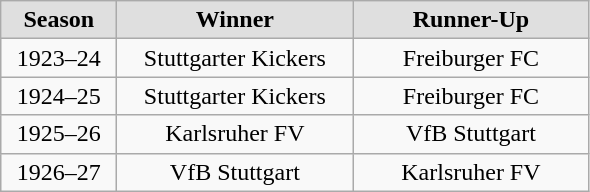<table class="wikitable">
<tr align="center" style="background:#dfdfdf">
<td width="70"><strong>Season</strong></td>
<td width="150"><strong>Winner</strong></td>
<td width="150"><strong>Runner-Up</strong></td>
</tr>
<tr align="center">
<td>1923–24</td>
<td>Stuttgarter Kickers</td>
<td>Freiburger FC</td>
</tr>
<tr align="center">
<td>1924–25</td>
<td>Stuttgarter Kickers</td>
<td>Freiburger FC</td>
</tr>
<tr align="center">
<td>1925–26</td>
<td>Karlsruher FV</td>
<td>VfB Stuttgart</td>
</tr>
<tr align="center">
<td>1926–27</td>
<td>VfB Stuttgart</td>
<td>Karlsruher FV</td>
</tr>
</table>
